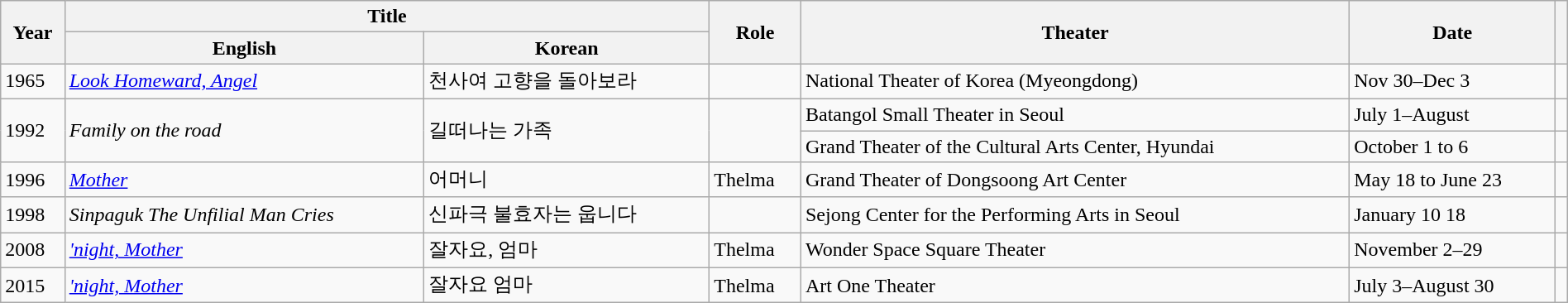<table class="wikitable sortable" style="clear:none; font-size:100%; padding:0 auto; width:100%; margin:auto">
<tr>
<th rowspan="2" scope="col">Year</th>
<th colspan="2" scope="col">Title</th>
<th rowspan="2" scope="col">Role</th>
<th rowspan="2" scope="col">Theater</th>
<th rowspan="2" scope="col">Date</th>
<th rowspan="2" scope="col" class="unsortable"></th>
</tr>
<tr>
<th>English</th>
<th>Korean</th>
</tr>
<tr>
<td>1965</td>
<td><em><a href='#'>Look Homeward, Angel</a></em></td>
<td>천사여 고향을 돌아보라</td>
<td></td>
<td>National Theater of Korea (Myeongdong)</td>
<td>Nov 30–Dec 3</td>
<td></td>
</tr>
<tr>
<td rowspan="2">1992</td>
<td rowspan="2"><em>Family on the road</em></td>
<td rowspan="2">길떠나는 가족</td>
<td rowspan="2"></td>
<td>Batangol Small Theater in Seoul</td>
<td>July 1–August</td>
<td></td>
</tr>
<tr>
<td>Grand Theater of the Cultural Arts Center, Hyundai</td>
<td>October 1 to 6</td>
<td></td>
</tr>
<tr>
<td>1996</td>
<td><a href='#'><em>Mother</em></a></td>
<td>어머니</td>
<td>Thelma</td>
<td>Grand Theater of Dongsoong Art Center</td>
<td>May 18 to June 23</td>
<td></td>
</tr>
<tr>
<td>1998</td>
<td><em>Sinpaguk The Unfilial Man Cries</em></td>
<td>신파극 불효자는 웁니다</td>
<td></td>
<td>Sejong Center for the Performing Arts in Seoul</td>
<td>January 10 18</td>
<td></td>
</tr>
<tr>
<td>2008</td>
<td><em><a href='#'>'night, Mother</a></em></td>
<td>잘자요, 엄마</td>
<td>Thelma</td>
<td>Wonder Space Square Theater</td>
<td>November 2–29</td>
<td></td>
</tr>
<tr>
<td>2015</td>
<td><em><a href='#'>'night, Mother</a></em></td>
<td>잘자요 엄마</td>
<td>Thelma</td>
<td>Art One Theater</td>
<td>July 3–August 30</td>
<td></td>
</tr>
</table>
